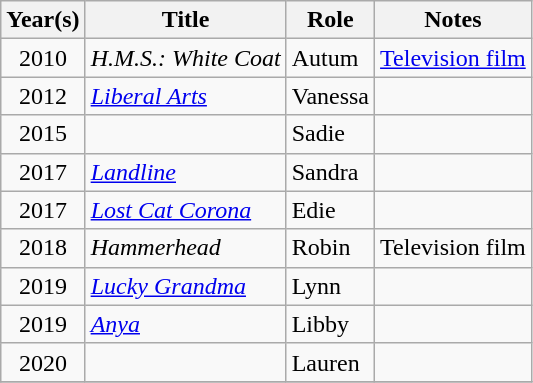<table class="wikitable plainrowheaders sortable">
<tr>
<th>Year(s)</th>
<th>Title</th>
<th>Role</th>
<th class="unsortable">Notes</th>
</tr>
<tr>
<td style="text-align:center;">2010</td>
<td><em>H.M.S.: White Coat</em></td>
<td>Autum</td>
<td><a href='#'>Television film</a></td>
</tr>
<tr>
<td style="text-align:center;">2012</td>
<td><em><a href='#'>Liberal Arts</a></em></td>
<td>Vanessa</td>
<td></td>
</tr>
<tr>
<td style="text-align:center;">2015</td>
<td><em></em></td>
<td>Sadie</td>
<td></td>
</tr>
<tr>
<td style="text-align:center;">2017</td>
<td><em><a href='#'>Landline</a></em></td>
<td>Sandra</td>
<td></td>
</tr>
<tr>
<td style="text-align:center;">2017</td>
<td><em><a href='#'>Lost Cat Corona</a></em></td>
<td>Edie</td>
<td></td>
</tr>
<tr>
<td style="text-align:center;">2018</td>
<td><em>Hammerhead</em></td>
<td>Robin</td>
<td>Television film</td>
</tr>
<tr>
<td style="text-align:center;">2019</td>
<td><em><a href='#'>Lucky Grandma</a></em></td>
<td>Lynn</td>
<td></td>
</tr>
<tr>
<td style="text-align:center;">2019</td>
<td><em><a href='#'>Anya</a></em></td>
<td>Libby</td>
<td></td>
</tr>
<tr>
<td style="text-align:center;">2020</td>
<td><em></em></td>
<td>Lauren</td>
<td></td>
</tr>
<tr>
</tr>
</table>
